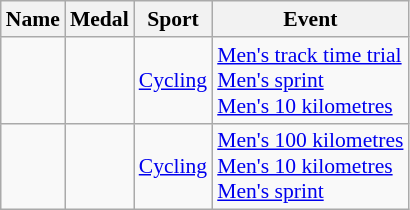<table class="wikitable sortable" style="font-size:90%">
<tr>
<th>Name</th>
<th>Medal</th>
<th>Sport</th>
<th>Event</th>
</tr>
<tr>
<td></td>
<td><br><br></td>
<td><a href='#'>Cycling</a></td>
<td><a href='#'>Men's track time trial</a><br><a href='#'>Men's sprint</a><br><a href='#'>Men's 10 kilometres</a></td>
</tr>
<tr>
<td></td>
<td><br><br></td>
<td><a href='#'>Cycling</a></td>
<td><a href='#'>Men's 100 kilometres</a><br><a href='#'>Men's 10 kilometres</a><br><a href='#'>Men's sprint</a></td>
</tr>
</table>
